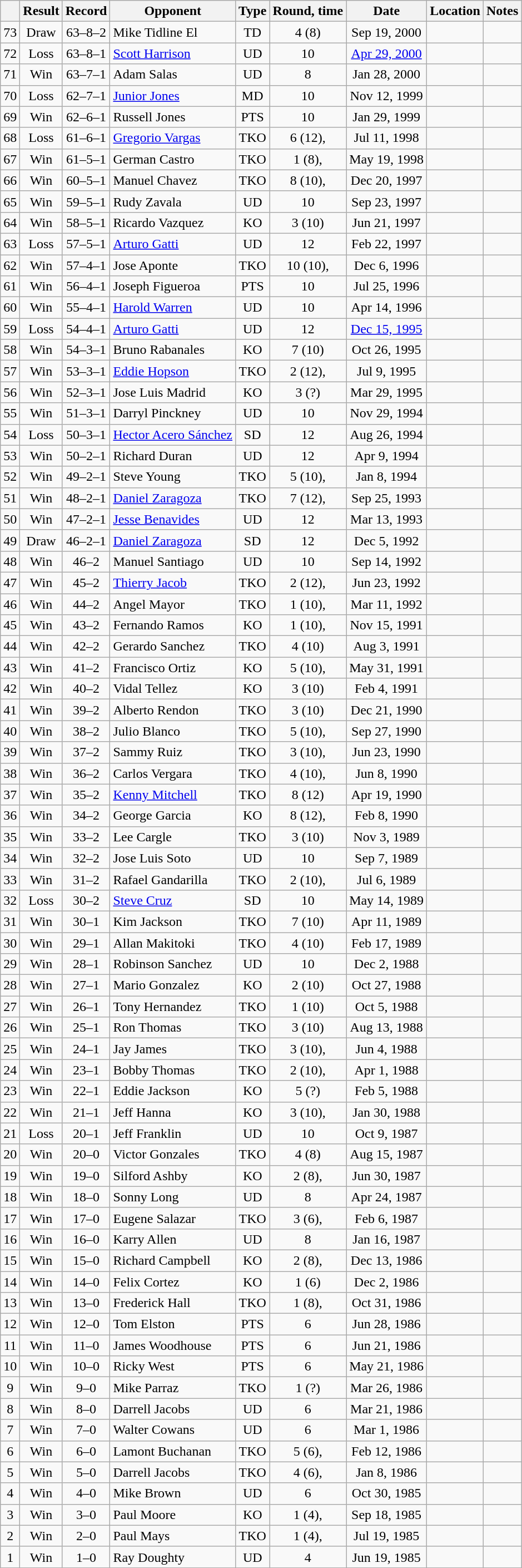<table class="wikitable" style="text-align:center">
<tr>
<th></th>
<th>Result</th>
<th>Record</th>
<th>Opponent</th>
<th>Type</th>
<th>Round, time</th>
<th>Date</th>
<th>Location</th>
<th>Notes</th>
</tr>
<tr>
<td>73</td>
<td>Draw</td>
<td>63–8–2</td>
<td align=left>Mike Tidline El</td>
<td>TD</td>
<td>4 (8)</td>
<td>Sep 19, 2000</td>
<td align=left></td>
<td align=left></td>
</tr>
<tr>
<td>72</td>
<td>Loss</td>
<td>63–8–1</td>
<td align=left><a href='#'>Scott Harrison</a></td>
<td>UD</td>
<td>10</td>
<td><a href='#'>Apr 29, 2000</a></td>
<td align=left></td>
<td align=left></td>
</tr>
<tr>
<td>71</td>
<td>Win</td>
<td>63–7–1</td>
<td align=left>Adam Salas</td>
<td>UD</td>
<td>8</td>
<td>Jan 28, 2000</td>
<td align=left></td>
<td align=left></td>
</tr>
<tr>
<td>70</td>
<td>Loss</td>
<td>62–7–1</td>
<td align=left><a href='#'>Junior Jones</a></td>
<td>MD</td>
<td>10</td>
<td>Nov 12, 1999</td>
<td align=left></td>
<td align=left></td>
</tr>
<tr>
<td>69</td>
<td>Win</td>
<td>62–6–1</td>
<td align=left>Russell Jones</td>
<td>PTS</td>
<td>10</td>
<td>Jan 29, 1999</td>
<td align=left></td>
<td align=left></td>
</tr>
<tr>
<td>68</td>
<td>Loss</td>
<td>61–6–1</td>
<td align=left><a href='#'>Gregorio Vargas</a></td>
<td>TKO</td>
<td>6 (12), </td>
<td>Jul 11, 1998</td>
<td align=left></td>
<td align=left></td>
</tr>
<tr>
<td>67</td>
<td>Win</td>
<td>61–5–1</td>
<td align=left>German Castro</td>
<td>TKO</td>
<td>1 (8), </td>
<td>May 19, 1998</td>
<td align=left></td>
<td align=left></td>
</tr>
<tr>
<td>66</td>
<td>Win</td>
<td>60–5–1</td>
<td align=left>Manuel Chavez</td>
<td>TKO</td>
<td>8 (10), </td>
<td>Dec 20, 1997</td>
<td align=left></td>
<td align=left></td>
</tr>
<tr>
<td>65</td>
<td>Win</td>
<td>59–5–1</td>
<td align=left>Rudy Zavala</td>
<td>UD</td>
<td>10</td>
<td>Sep 23, 1997</td>
<td align=left></td>
<td align=left></td>
</tr>
<tr>
<td>64</td>
<td>Win</td>
<td>58–5–1</td>
<td align=left>Ricardo Vazquez</td>
<td>KO</td>
<td>3 (10)</td>
<td>Jun 21, 1997</td>
<td align=left></td>
<td align=left></td>
</tr>
<tr>
<td>63</td>
<td>Loss</td>
<td>57–5–1</td>
<td align=left><a href='#'>Arturo Gatti</a></td>
<td>UD</td>
<td>12</td>
<td>Feb 22, 1997</td>
<td align=left></td>
<td align=left></td>
</tr>
<tr>
<td>62</td>
<td>Win</td>
<td>57–4–1</td>
<td align=left>Jose Aponte</td>
<td>TKO</td>
<td>10 (10), </td>
<td>Dec 6, 1996</td>
<td align=left></td>
<td align=left></td>
</tr>
<tr>
<td>61</td>
<td>Win</td>
<td>56–4–1</td>
<td align=left>Joseph Figueroa</td>
<td>PTS</td>
<td>10</td>
<td>Jul 25, 1996</td>
<td align=left></td>
<td align=left></td>
</tr>
<tr>
<td>60</td>
<td>Win</td>
<td>55–4–1</td>
<td align=left><a href='#'>Harold Warren</a></td>
<td>UD</td>
<td>10</td>
<td>Apr 14, 1996</td>
<td align=left></td>
<td align=left></td>
</tr>
<tr>
<td>59</td>
<td>Loss</td>
<td>54–4–1</td>
<td align=left><a href='#'>Arturo Gatti</a></td>
<td>UD</td>
<td>12</td>
<td><a href='#'>Dec 15, 1995</a></td>
<td align=left></td>
<td align=left></td>
</tr>
<tr>
<td>58</td>
<td>Win</td>
<td>54–3–1</td>
<td align=left>Bruno Rabanales</td>
<td>KO</td>
<td>7 (10)</td>
<td>Oct 26, 1995</td>
<td align=left></td>
<td align=left></td>
</tr>
<tr>
<td>57</td>
<td>Win</td>
<td>53–3–1</td>
<td align=left><a href='#'>Eddie Hopson</a></td>
<td>TKO</td>
<td>2 (12), </td>
<td>Jul 9, 1995</td>
<td align=left></td>
<td align=left></td>
</tr>
<tr>
<td>56</td>
<td>Win</td>
<td>52–3–1</td>
<td align=left>Jose Luis Madrid</td>
<td>KO</td>
<td>3 (?)</td>
<td>Mar 29, 1995</td>
<td align=left></td>
<td align=left></td>
</tr>
<tr>
<td>55</td>
<td>Win</td>
<td>51–3–1</td>
<td align=left>Darryl Pinckney</td>
<td>UD</td>
<td>10</td>
<td>Nov 29, 1994</td>
<td align=left></td>
<td align=left></td>
</tr>
<tr>
<td>54</td>
<td>Loss</td>
<td>50–3–1</td>
<td align=left><a href='#'>Hector Acero Sánchez</a></td>
<td>SD</td>
<td>12</td>
<td>Aug 26, 1994</td>
<td align=left></td>
<td align=left></td>
</tr>
<tr>
<td>53</td>
<td>Win</td>
<td>50–2–1</td>
<td align=left>Richard Duran</td>
<td>UD</td>
<td>12</td>
<td>Apr 9, 1994</td>
<td align=left></td>
<td align=left></td>
</tr>
<tr>
<td>52</td>
<td>Win</td>
<td>49–2–1</td>
<td align=left>Steve Young</td>
<td>TKO</td>
<td>5 (10), </td>
<td>Jan 8, 1994</td>
<td align=left></td>
<td align=left></td>
</tr>
<tr>
<td>51</td>
<td>Win</td>
<td>48–2–1</td>
<td align=left><a href='#'>Daniel Zaragoza</a></td>
<td>TKO</td>
<td>7 (12), </td>
<td>Sep 25, 1993</td>
<td align=left></td>
<td align=left></td>
</tr>
<tr>
<td>50</td>
<td>Win</td>
<td>47–2–1</td>
<td align=left><a href='#'>Jesse Benavides</a></td>
<td>UD</td>
<td>12</td>
<td>Mar 13, 1993</td>
<td align=left></td>
<td align=left></td>
</tr>
<tr>
<td>49</td>
<td>Draw</td>
<td>46–2–1</td>
<td align=left><a href='#'>Daniel Zaragoza</a></td>
<td>SD</td>
<td>12</td>
<td>Dec 5, 1992</td>
<td align=left></td>
<td align=left></td>
</tr>
<tr>
<td>48</td>
<td>Win</td>
<td>46–2</td>
<td align=left>Manuel Santiago</td>
<td>UD</td>
<td>10</td>
<td>Sep 14, 1992</td>
<td align=left></td>
<td align=left></td>
</tr>
<tr>
<td>47</td>
<td>Win</td>
<td>45–2</td>
<td align=left><a href='#'>Thierry Jacob</a></td>
<td>TKO</td>
<td>2 (12), </td>
<td>Jun 23, 1992</td>
<td align=left></td>
<td align=left></td>
</tr>
<tr>
<td>46</td>
<td>Win</td>
<td>44–2</td>
<td align=left>Angel Mayor</td>
<td>TKO</td>
<td>1 (10), </td>
<td>Mar 11, 1992</td>
<td align=left></td>
<td align=left></td>
</tr>
<tr>
<td>45</td>
<td>Win</td>
<td>43–2</td>
<td align=left>Fernando Ramos</td>
<td>KO</td>
<td>1 (10), </td>
<td>Nov 15, 1991</td>
<td align=left></td>
<td align=left></td>
</tr>
<tr>
<td>44</td>
<td>Win</td>
<td>42–2</td>
<td align=left>Gerardo Sanchez</td>
<td>TKO</td>
<td>4 (10)</td>
<td>Aug 3, 1991</td>
<td align=left></td>
<td align=left></td>
</tr>
<tr>
<td>43</td>
<td>Win</td>
<td>41–2</td>
<td align=left>Francisco Ortiz</td>
<td>KO</td>
<td>5 (10), </td>
<td>May 31, 1991</td>
<td align=left></td>
<td align=left></td>
</tr>
<tr>
<td>42</td>
<td>Win</td>
<td>40–2</td>
<td align=left>Vidal Tellez</td>
<td>KO</td>
<td>3 (10)</td>
<td>Feb 4, 1991</td>
<td align=left></td>
<td align=left></td>
</tr>
<tr>
<td>41</td>
<td>Win</td>
<td>39–2</td>
<td align=left>Alberto Rendon</td>
<td>TKO</td>
<td>3 (10)</td>
<td>Dec 21, 1990</td>
<td align=left></td>
<td align=left></td>
</tr>
<tr>
<td>40</td>
<td>Win</td>
<td>38–2</td>
<td align=left>Julio Blanco</td>
<td>TKO</td>
<td>5 (10), </td>
<td>Sep 27, 1990</td>
<td align=left></td>
<td align=left></td>
</tr>
<tr>
<td>39</td>
<td>Win</td>
<td>37–2</td>
<td align=left>Sammy Ruiz</td>
<td>TKO</td>
<td>3 (10), </td>
<td>Jun 23, 1990</td>
<td align=left></td>
<td align=left></td>
</tr>
<tr>
<td>38</td>
<td>Win</td>
<td>36–2</td>
<td align=left>Carlos Vergara</td>
<td>TKO</td>
<td>4 (10), </td>
<td>Jun 8, 1990</td>
<td align=left></td>
<td align=left></td>
</tr>
<tr>
<td>37</td>
<td>Win</td>
<td>35–2</td>
<td align=left><a href='#'>Kenny Mitchell</a></td>
<td>TKO</td>
<td>8 (12)</td>
<td>Apr 19, 1990</td>
<td align=left></td>
<td align=left></td>
</tr>
<tr>
<td>36</td>
<td>Win</td>
<td>34–2</td>
<td align=left>George Garcia</td>
<td>KO</td>
<td>8 (12), </td>
<td>Feb 8, 1990</td>
<td align=left></td>
<td align=left></td>
</tr>
<tr>
<td>35</td>
<td>Win</td>
<td>33–2</td>
<td align=left>Lee Cargle</td>
<td>TKO</td>
<td>3 (10)</td>
<td>Nov 3, 1989</td>
<td align=left></td>
<td align=left></td>
</tr>
<tr>
<td>34</td>
<td>Win</td>
<td>32–2</td>
<td align=left>Jose Luis Soto</td>
<td>UD</td>
<td>10</td>
<td>Sep 7, 1989</td>
<td align=left></td>
<td align=left></td>
</tr>
<tr>
<td>33</td>
<td>Win</td>
<td>31–2</td>
<td align=left>Rafael Gandarilla</td>
<td>TKO</td>
<td>2 (10), </td>
<td>Jul 6, 1989</td>
<td align=left></td>
<td align=left></td>
</tr>
<tr>
<td>32</td>
<td>Loss</td>
<td>30–2</td>
<td align=left><a href='#'>Steve Cruz</a></td>
<td>SD</td>
<td>10</td>
<td>May 14, 1989</td>
<td align=left></td>
<td align=left></td>
</tr>
<tr>
<td>31</td>
<td>Win</td>
<td>30–1</td>
<td align=left>Kim Jackson</td>
<td>TKO</td>
<td>7 (10)</td>
<td>Apr 11, 1989</td>
<td align=left></td>
<td align=left></td>
</tr>
<tr>
<td>30</td>
<td>Win</td>
<td>29–1</td>
<td align=left>Allan Makitoki</td>
<td>TKO</td>
<td>4 (10)</td>
<td>Feb 17, 1989</td>
<td align=left></td>
<td align=left></td>
</tr>
<tr>
<td>29</td>
<td>Win</td>
<td>28–1</td>
<td align=left>Robinson Sanchez</td>
<td>UD</td>
<td>10</td>
<td>Dec 2, 1988</td>
<td align=left></td>
<td align=left></td>
</tr>
<tr>
<td>28</td>
<td>Win</td>
<td>27–1</td>
<td align=left>Mario Gonzalez</td>
<td>KO</td>
<td>2 (10)</td>
<td>Oct 27, 1988</td>
<td align=left></td>
<td align=left></td>
</tr>
<tr>
<td>27</td>
<td>Win</td>
<td>26–1</td>
<td align=left>Tony Hernandez</td>
<td>TKO</td>
<td>1 (10)</td>
<td>Oct 5, 1988</td>
<td align=left></td>
<td align=left></td>
</tr>
<tr>
<td>26</td>
<td>Win</td>
<td>25–1</td>
<td align=left>Ron Thomas</td>
<td>TKO</td>
<td>3 (10)</td>
<td>Aug 13, 1988</td>
<td align=left></td>
<td align=left></td>
</tr>
<tr>
<td>25</td>
<td>Win</td>
<td>24–1</td>
<td align=left>Jay James</td>
<td>TKO</td>
<td>3 (10), </td>
<td>Jun 4, 1988</td>
<td align=left></td>
<td align=left></td>
</tr>
<tr>
<td>24</td>
<td>Win</td>
<td>23–1</td>
<td align=left>Bobby Thomas</td>
<td>TKO</td>
<td>2 (10), </td>
<td>Apr 1, 1988</td>
<td align=left></td>
<td align=left></td>
</tr>
<tr>
<td>23</td>
<td>Win</td>
<td>22–1</td>
<td align=left>Eddie Jackson</td>
<td>KO</td>
<td>5 (?)</td>
<td>Feb 5, 1988</td>
<td align=left></td>
<td align=left></td>
</tr>
<tr>
<td>22</td>
<td>Win</td>
<td>21–1</td>
<td align=left>Jeff Hanna</td>
<td>KO</td>
<td>3 (10), </td>
<td>Jan 30, 1988</td>
<td align=left></td>
<td align=left></td>
</tr>
<tr>
<td>21</td>
<td>Loss</td>
<td>20–1</td>
<td align=left>Jeff Franklin</td>
<td>UD</td>
<td>10</td>
<td>Oct 9, 1987</td>
<td align=left></td>
<td align=left></td>
</tr>
<tr>
<td>20</td>
<td>Win</td>
<td>20–0</td>
<td align=left>Victor Gonzales</td>
<td>TKO</td>
<td>4 (8)</td>
<td>Aug 15, 1987</td>
<td align=left></td>
<td align=left></td>
</tr>
<tr>
<td>19</td>
<td>Win</td>
<td>19–0</td>
<td align=left>Silford Ashby</td>
<td>KO</td>
<td>2 (8), </td>
<td>Jun 30, 1987</td>
<td align=left></td>
<td align=left></td>
</tr>
<tr>
<td>18</td>
<td>Win</td>
<td>18–0</td>
<td align=left>Sonny Long</td>
<td>UD</td>
<td>8</td>
<td>Apr 24, 1987</td>
<td align=left></td>
<td align=left></td>
</tr>
<tr>
<td>17</td>
<td>Win</td>
<td>17–0</td>
<td align=left>Eugene Salazar</td>
<td>TKO</td>
<td>3 (6), </td>
<td>Feb 6, 1987</td>
<td align=left></td>
<td align=left></td>
</tr>
<tr>
<td>16</td>
<td>Win</td>
<td>16–0</td>
<td align=left>Karry Allen</td>
<td>UD</td>
<td>8</td>
<td>Jan 16, 1987</td>
<td align=left></td>
<td align=left></td>
</tr>
<tr>
<td>15</td>
<td>Win</td>
<td>15–0</td>
<td align=left>Richard Campbell</td>
<td>KO</td>
<td>2 (8), </td>
<td>Dec 13, 1986</td>
<td align=left></td>
<td align=left></td>
</tr>
<tr>
<td>14</td>
<td>Win</td>
<td>14–0</td>
<td align=left>Felix Cortez</td>
<td>KO</td>
<td>1 (6)</td>
<td>Dec 2, 1986</td>
<td align=left></td>
<td align=left></td>
</tr>
<tr>
<td>13</td>
<td>Win</td>
<td>13–0</td>
<td align=left>Frederick Hall</td>
<td>TKO</td>
<td>1 (8), </td>
<td>Oct 31, 1986</td>
<td align=left></td>
<td align=left></td>
</tr>
<tr>
<td>12</td>
<td>Win</td>
<td>12–0</td>
<td align=left>Tom Elston</td>
<td>PTS</td>
<td>6</td>
<td>Jun 28, 1986</td>
<td align=left></td>
<td align=left></td>
</tr>
<tr>
<td>11</td>
<td>Win</td>
<td>11–0</td>
<td align=left>James Woodhouse</td>
<td>PTS</td>
<td>6</td>
<td>Jun 21, 1986</td>
<td align=left></td>
<td align=left></td>
</tr>
<tr>
<td>10</td>
<td>Win</td>
<td>10–0</td>
<td align=left>Ricky West</td>
<td>PTS</td>
<td>6</td>
<td>May 21, 1986</td>
<td align=left></td>
<td align=left></td>
</tr>
<tr>
<td>9</td>
<td>Win</td>
<td>9–0</td>
<td align=left>Mike Parraz</td>
<td>TKO</td>
<td>1 (?)</td>
<td>Mar 26, 1986</td>
<td align=left></td>
<td align=left></td>
</tr>
<tr>
<td>8</td>
<td>Win</td>
<td>8–0</td>
<td align=left>Darrell Jacobs</td>
<td>UD</td>
<td>6</td>
<td>Mar 21, 1986</td>
<td align=left></td>
<td align=left></td>
</tr>
<tr>
<td>7</td>
<td>Win</td>
<td>7–0</td>
<td align=left>Walter Cowans</td>
<td>UD</td>
<td>6</td>
<td>Mar 1, 1986</td>
<td align=left></td>
<td align=left></td>
</tr>
<tr>
<td>6</td>
<td>Win</td>
<td>6–0</td>
<td align=left>Lamont Buchanan</td>
<td>TKO</td>
<td>5 (6), </td>
<td>Feb 12, 1986</td>
<td align=left></td>
<td align=left></td>
</tr>
<tr>
<td>5</td>
<td>Win</td>
<td>5–0</td>
<td align=left>Darrell Jacobs</td>
<td>TKO</td>
<td>4 (6), </td>
<td>Jan 8, 1986</td>
<td align=left></td>
<td align=left></td>
</tr>
<tr>
<td>4</td>
<td>Win</td>
<td>4–0</td>
<td align=left>Mike Brown</td>
<td>UD</td>
<td>6</td>
<td>Oct 30, 1985</td>
<td align=left></td>
<td align=left></td>
</tr>
<tr>
<td>3</td>
<td>Win</td>
<td>3–0</td>
<td align=left>Paul Moore</td>
<td>KO</td>
<td>1 (4), </td>
<td>Sep 18, 1985</td>
<td align=left></td>
<td align=left></td>
</tr>
<tr>
<td>2</td>
<td>Win</td>
<td>2–0</td>
<td align=left>Paul Mays</td>
<td>TKO</td>
<td>1 (4), </td>
<td>Jul 19, 1985</td>
<td align=left></td>
<td align=left></td>
</tr>
<tr>
<td>1</td>
<td>Win</td>
<td>1–0</td>
<td align=left>Ray Doughty</td>
<td>UD</td>
<td>4</td>
<td>Jun 19, 1985</td>
<td align=left></td>
<td align=left></td>
</tr>
</table>
